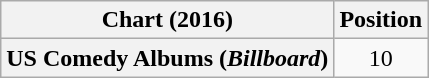<table class="wikitable sortable plainrowheaders" style="text-align:center">
<tr>
<th scope="col">Chart (2016)</th>
<th scope="col">Position</th>
</tr>
<tr>
<th scope="row">US Comedy Albums (<em>Billboard</em>)</th>
<td>10</td>
</tr>
</table>
